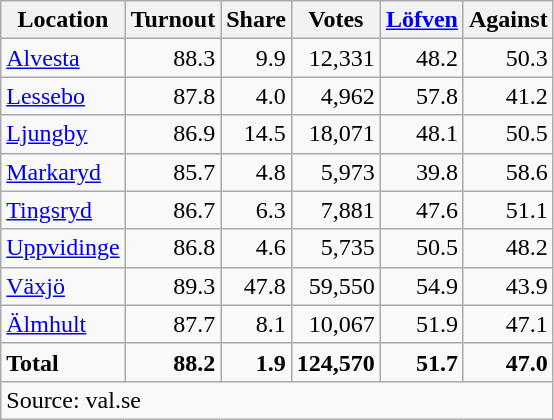<table class="wikitable sortable" style=text-align:right>
<tr>
<th>Location</th>
<th>Turnout</th>
<th>Share</th>
<th>Votes</th>
<th><a href='#'>Löfven</a></th>
<th>Against</th>
</tr>
<tr>
<td align=left><a href='#'>Alvesta</a></td>
<td>88.3</td>
<td>9.9</td>
<td>12,331</td>
<td>48.2</td>
<td>50.3</td>
</tr>
<tr>
<td align=left><a href='#'>Lessebo</a></td>
<td>87.8</td>
<td>4.0</td>
<td>4,962</td>
<td>57.8</td>
<td>41.2</td>
</tr>
<tr>
<td align=left><a href='#'>Ljungby</a></td>
<td>86.9</td>
<td>14.5</td>
<td>18,071</td>
<td>48.1</td>
<td>50.5</td>
</tr>
<tr>
<td align=left><a href='#'>Markaryd</a></td>
<td>85.7</td>
<td>4.8</td>
<td>5,973</td>
<td>39.8</td>
<td>58.6</td>
</tr>
<tr>
<td align=left><a href='#'>Tingsryd</a></td>
<td>86.7</td>
<td>6.3</td>
<td>7,881</td>
<td>47.6</td>
<td>51.1</td>
</tr>
<tr>
<td align=left><a href='#'>Uppvidinge</a></td>
<td>86.8</td>
<td>4.6</td>
<td>5,735</td>
<td>50.5</td>
<td>48.2</td>
</tr>
<tr>
<td align=left><a href='#'>Växjö</a></td>
<td>89.3</td>
<td>47.8</td>
<td>59,550</td>
<td>54.9</td>
<td>43.9</td>
</tr>
<tr>
<td align=left><a href='#'>Älmhult</a></td>
<td>87.7</td>
<td>8.1</td>
<td>10,067</td>
<td>51.9</td>
<td>47.1</td>
</tr>
<tr>
<td align=left><strong>Total</strong></td>
<td><strong>88.2</strong></td>
<td><strong>1.9</strong></td>
<td><strong>124,570</strong></td>
<td><strong>51.7</strong></td>
<td><strong>47.0</strong></td>
</tr>
<tr>
<td align=left colspan=6>Source: val.se</td>
</tr>
</table>
